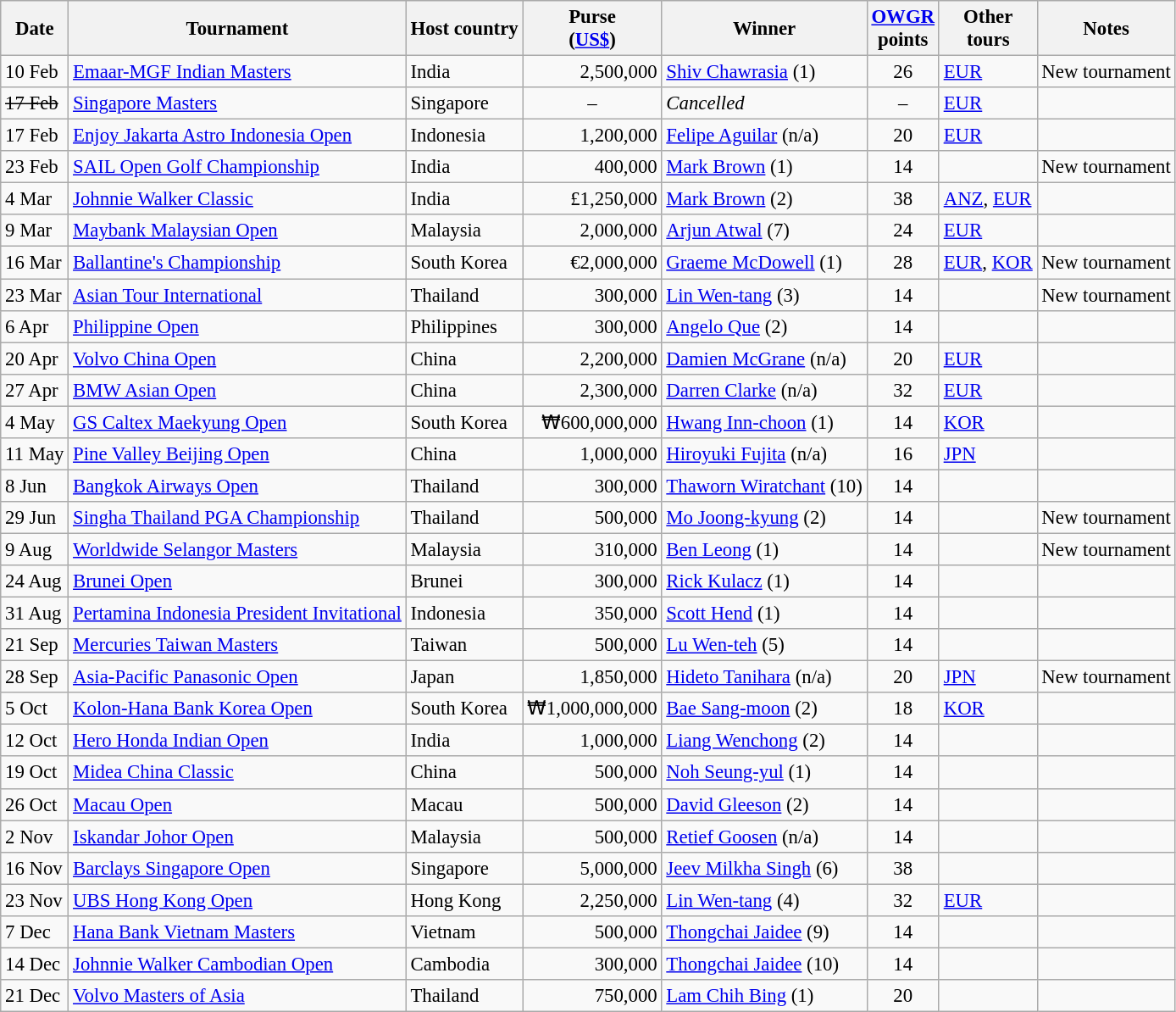<table class="wikitable" style="font-size:95%">
<tr>
<th>Date</th>
<th>Tournament</th>
<th>Host country</th>
<th>Purse<br>(<a href='#'>US$</a>)</th>
<th>Winner</th>
<th><a href='#'>OWGR</a><br>points</th>
<th>Other<br>tours</th>
<th>Notes</th>
</tr>
<tr>
<td>10 Feb</td>
<td><a href='#'>Emaar-MGF Indian Masters</a></td>
<td>India</td>
<td align=right>2,500,000</td>
<td> <a href='#'>Shiv Chawrasia</a> (1)</td>
<td align=center>26</td>
<td><a href='#'>EUR</a></td>
<td>New tournament</td>
</tr>
<tr>
<td><s>17 Feb</s></td>
<td><a href='#'>Singapore Masters</a></td>
<td>Singapore</td>
<td align=center>–</td>
<td><em>Cancelled</em></td>
<td align=center>–</td>
<td><a href='#'>EUR</a></td>
</tr>
<tr>
<td>17 Feb</td>
<td><a href='#'>Enjoy Jakarta Astro Indonesia Open</a></td>
<td>Indonesia</td>
<td align=right>1,200,000</td>
<td> <a href='#'>Felipe Aguilar</a> (n/a)</td>
<td align=center>20</td>
<td><a href='#'>EUR</a></td>
<td></td>
</tr>
<tr>
<td>23 Feb</td>
<td><a href='#'>SAIL Open Golf Championship</a></td>
<td>India</td>
<td align=right>400,000</td>
<td> <a href='#'>Mark Brown</a> (1)</td>
<td align=center>14</td>
<td></td>
<td>New tournament</td>
</tr>
<tr>
<td>4 Mar</td>
<td><a href='#'>Johnnie Walker Classic</a></td>
<td>India</td>
<td align=right>£1,250,000</td>
<td> <a href='#'>Mark Brown</a> (2)</td>
<td align=center>38</td>
<td><a href='#'>ANZ</a>, <a href='#'>EUR</a></td>
<td></td>
</tr>
<tr>
<td>9 Mar</td>
<td><a href='#'>Maybank Malaysian Open</a></td>
<td>Malaysia</td>
<td align=right>2,000,000</td>
<td> <a href='#'>Arjun Atwal</a> (7)</td>
<td align=center>24</td>
<td><a href='#'>EUR</a></td>
<td></td>
</tr>
<tr>
<td>16 Mar</td>
<td><a href='#'>Ballantine's Championship</a></td>
<td>South Korea</td>
<td align=right>€2,000,000</td>
<td> <a href='#'>Graeme McDowell</a> (1)</td>
<td align=center>28</td>
<td><a href='#'>EUR</a>, <a href='#'>KOR</a></td>
<td>New tournament</td>
</tr>
<tr>
<td>23 Mar</td>
<td><a href='#'>Asian Tour International</a></td>
<td>Thailand</td>
<td align=right>300,000</td>
<td> <a href='#'>Lin Wen-tang</a> (3)</td>
<td align=center>14</td>
<td></td>
<td>New tournament</td>
</tr>
<tr>
<td>6 Apr</td>
<td><a href='#'>Philippine Open</a></td>
<td>Philippines</td>
<td align=right>300,000</td>
<td> <a href='#'>Angelo Que</a> (2)</td>
<td align=center>14</td>
<td></td>
<td></td>
</tr>
<tr>
<td>20 Apr</td>
<td><a href='#'>Volvo China Open</a></td>
<td>China</td>
<td align=right>2,200,000</td>
<td> <a href='#'>Damien McGrane</a> (n/a)</td>
<td align=center>20</td>
<td><a href='#'>EUR</a></td>
<td></td>
</tr>
<tr>
<td>27 Apr</td>
<td><a href='#'>BMW Asian Open</a></td>
<td>China</td>
<td align=right>2,300,000</td>
<td> <a href='#'>Darren Clarke</a> (n/a)</td>
<td align=center>32</td>
<td><a href='#'>EUR</a></td>
<td></td>
</tr>
<tr>
<td>4 May</td>
<td><a href='#'>GS Caltex Maekyung Open</a></td>
<td>South Korea</td>
<td align=right>₩600,000,000</td>
<td> <a href='#'>Hwang Inn-choon</a> (1)</td>
<td align=center>14</td>
<td><a href='#'>KOR</a></td>
<td></td>
</tr>
<tr>
<td>11 May</td>
<td><a href='#'>Pine Valley Beijing Open</a></td>
<td>China</td>
<td align=right>1,000,000</td>
<td> <a href='#'>Hiroyuki Fujita</a> (n/a)</td>
<td align=center>16</td>
<td><a href='#'>JPN</a></td>
<td></td>
</tr>
<tr>
<td>8 Jun</td>
<td><a href='#'>Bangkok Airways Open</a></td>
<td>Thailand</td>
<td align=right>300,000</td>
<td> <a href='#'>Thaworn Wiratchant</a> (10)</td>
<td align=center>14</td>
<td></td>
<td></td>
</tr>
<tr>
<td>29 Jun</td>
<td><a href='#'>Singha Thailand PGA Championship</a></td>
<td>Thailand</td>
<td align=right>500,000</td>
<td>  <a href='#'>Mo Joong-kyung</a> (2)</td>
<td align=center>14</td>
<td></td>
<td>New tournament</td>
</tr>
<tr>
<td>9 Aug</td>
<td><a href='#'>Worldwide Selangor Masters</a></td>
<td>Malaysia</td>
<td align=right>310,000</td>
<td> <a href='#'>Ben Leong</a> (1)</td>
<td align=center>14</td>
<td></td>
<td>New tournament</td>
</tr>
<tr>
<td>24 Aug</td>
<td><a href='#'>Brunei Open</a></td>
<td>Brunei</td>
<td align=right>300,000</td>
<td> <a href='#'>Rick Kulacz</a> (1)</td>
<td align=center>14</td>
<td></td>
<td></td>
</tr>
<tr>
<td>31 Aug</td>
<td><a href='#'>Pertamina Indonesia President Invitational</a></td>
<td>Indonesia</td>
<td align=right>350,000</td>
<td> <a href='#'>Scott Hend</a> (1)</td>
<td align=center>14</td>
<td></td>
<td></td>
</tr>
<tr>
<td>21 Sep</td>
<td><a href='#'>Mercuries Taiwan Masters</a></td>
<td>Taiwan</td>
<td align=right>500,000</td>
<td> <a href='#'>Lu Wen-teh</a> (5)</td>
<td align=center>14</td>
<td></td>
<td></td>
</tr>
<tr>
<td>28 Sep</td>
<td><a href='#'>Asia-Pacific Panasonic Open</a></td>
<td>Japan</td>
<td align=right>1,850,000</td>
<td> <a href='#'>Hideto Tanihara</a> (n/a)</td>
<td align=center>20</td>
<td><a href='#'>JPN</a></td>
<td>New tournament</td>
</tr>
<tr>
<td>5 Oct</td>
<td><a href='#'>Kolon-Hana Bank Korea Open</a></td>
<td>South Korea</td>
<td align=right>₩1,000,000,000</td>
<td> <a href='#'>Bae Sang-moon</a> (2)</td>
<td align=center>18</td>
<td><a href='#'>KOR</a></td>
<td></td>
</tr>
<tr>
<td>12 Oct</td>
<td><a href='#'>Hero Honda Indian Open</a></td>
<td>India</td>
<td align=right>1,000,000</td>
<td> <a href='#'>Liang Wenchong</a> (2)</td>
<td align=center>14</td>
<td></td>
<td></td>
</tr>
<tr>
<td>19 Oct</td>
<td><a href='#'>Midea China Classic</a></td>
<td>China</td>
<td align=right>500,000</td>
<td> <a href='#'>Noh Seung-yul</a> (1)</td>
<td align=center>14</td>
<td></td>
<td></td>
</tr>
<tr>
<td>26 Oct</td>
<td><a href='#'>Macau Open</a></td>
<td>Macau</td>
<td align=right>500,000</td>
<td> <a href='#'>David Gleeson</a> (2)</td>
<td align=center>14</td>
<td></td>
<td></td>
</tr>
<tr>
<td>2 Nov</td>
<td><a href='#'>Iskandar Johor Open</a></td>
<td>Malaysia</td>
<td align=right>500,000</td>
<td> <a href='#'>Retief Goosen</a> (n/a)</td>
<td align=center>14</td>
<td></td>
<td></td>
</tr>
<tr>
<td>16 Nov</td>
<td><a href='#'>Barclays Singapore Open</a></td>
<td>Singapore</td>
<td align=right>5,000,000</td>
<td> <a href='#'>Jeev Milkha Singh</a> (6)</td>
<td align=center>38</td>
<td></td>
<td></td>
</tr>
<tr>
<td>23 Nov</td>
<td><a href='#'>UBS Hong Kong Open</a></td>
<td>Hong Kong</td>
<td align=right>2,250,000</td>
<td> <a href='#'>Lin Wen-tang</a> (4)</td>
<td align=center>32</td>
<td><a href='#'>EUR</a></td>
<td></td>
</tr>
<tr>
<td>7 Dec</td>
<td><a href='#'>Hana Bank Vietnam Masters</a></td>
<td>Vietnam</td>
<td align=right>500,000</td>
<td> <a href='#'>Thongchai Jaidee</a> (9)</td>
<td align=center>14</td>
<td></td>
<td></td>
</tr>
<tr>
<td>14 Dec</td>
<td><a href='#'>Johnnie Walker Cambodian Open</a></td>
<td>Cambodia</td>
<td align=right>300,000</td>
<td> <a href='#'>Thongchai Jaidee</a> (10)</td>
<td align=center>14</td>
<td></td>
<td></td>
</tr>
<tr>
<td>21 Dec</td>
<td><a href='#'>Volvo Masters of Asia</a></td>
<td>Thailand</td>
<td align=right>750,000</td>
<td> <a href='#'>Lam Chih Bing</a> (1)</td>
<td align=center>20</td>
<td></td>
<td></td>
</tr>
</table>
